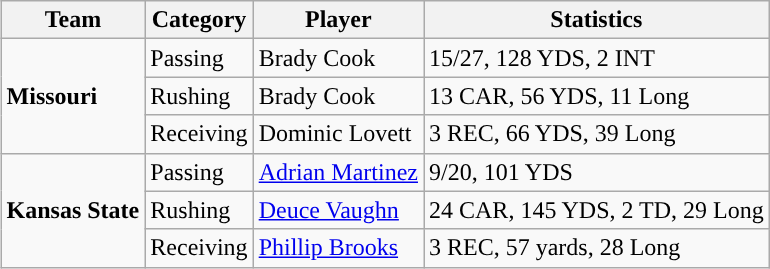<table class="wikitable" style="float: right;">
<tr>
<th>Team</th>
<th>Category</th>
<th>Player</th>
<th>Statistics</th>
</tr>
<tr>
<td rowspan=3><strong>Missouri</strong></td>
<td>Passing</td>
<td>Brady Cook</td>
<td>15/27, 128 YDS, 2 INT</td>
</tr>
<tr>
<td>Rushing</td>
<td>Brady Cook</td>
<td>13 CAR, 56 YDS, 11 Long</td>
</tr>
<tr>
<td>Receiving</td>
<td>Dominic Lovett</td>
<td>3 REC, 66 YDS, 39 Long</td>
</tr>
<tr>
<td rowspan=3><strong>Kansas State</strong></td>
<td>Passing</td>
<td><a href='#'>Adrian Martinez</a></td>
<td>9/20, 101 YDS</td>
</tr>
<tr>
<td>Rushing</td>
<td><a href='#'>Deuce Vaughn</a></td>
<td>24 CAR, 145 YDS, 2 TD, 29 Long</td>
</tr>
<tr>
<td>Receiving</td>
<td><a href='#'>Phillip Brooks</a></td>
<td>3 REC, 57 yards, 28 Long</td>
</tr>
</table>
